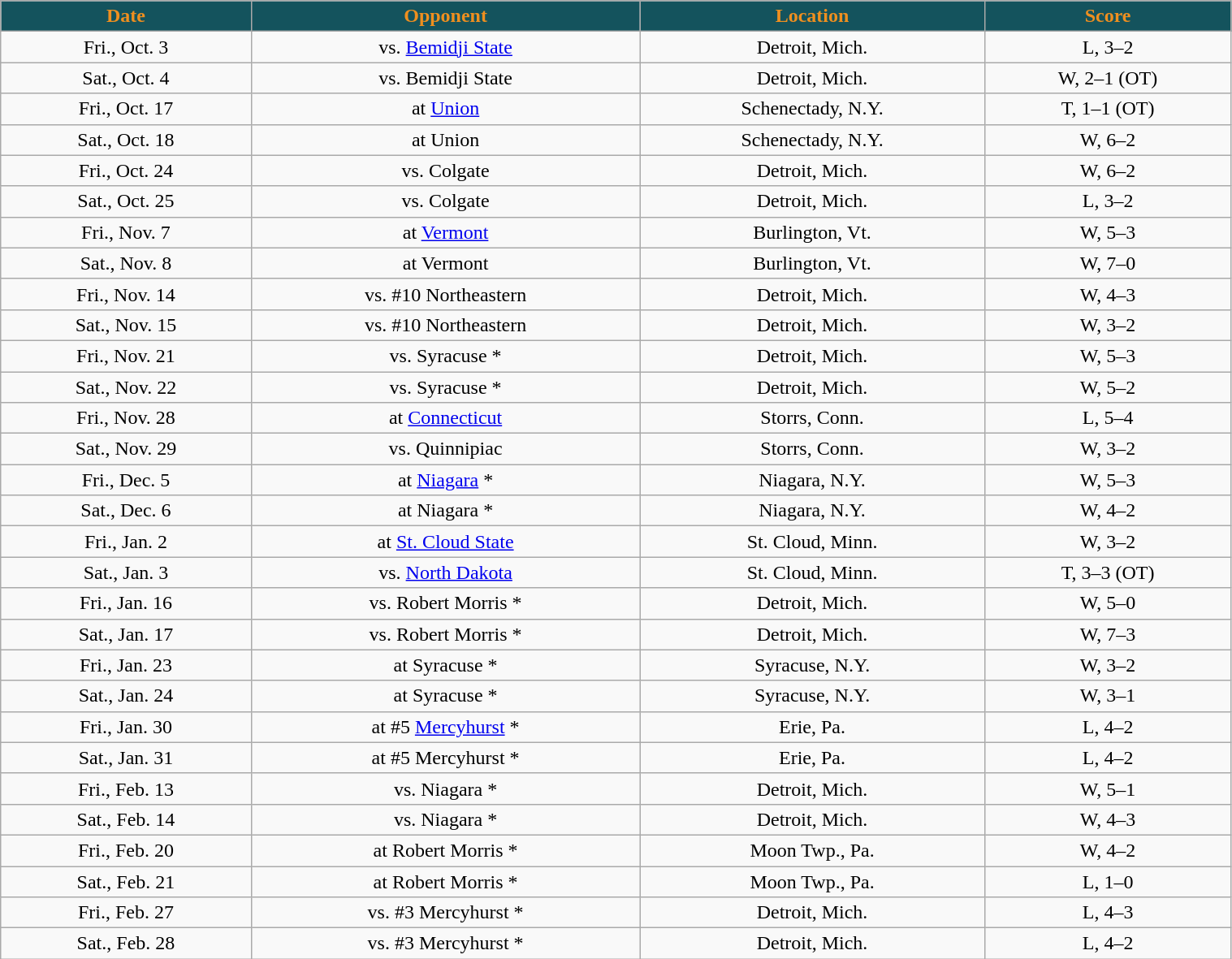<table class="wikitable" style="width:80%;">
<tr style="text-align:center; background:#14535d; color:#ef8f1f;">
<td><strong>Date</strong></td>
<td><strong>Opponent</strong></td>
<td><strong>Location</strong></td>
<td><strong>Score</strong></td>
</tr>
<tr style="text-align:center;" bgcolor="">
<td>Fri., Oct. 3</td>
<td>vs. <a href='#'>Bemidji State</a></td>
<td>Detroit, Mich.</td>
<td>L, 3–2</td>
</tr>
<tr style="text-align:center;" bgcolor="">
<td>Sat., Oct. 4</td>
<td>vs. Bemidji State</td>
<td>Detroit, Mich.</td>
<td>W, 2–1 (OT)</td>
</tr>
<tr style="text-align:center;" bgcolor="">
<td>Fri., Oct. 17</td>
<td>at <a href='#'>Union</a></td>
<td>Schenectady, N.Y.</td>
<td>T, 1–1 (OT)</td>
</tr>
<tr style="text-align:center;" bgcolor="">
<td>Sat., Oct. 18</td>
<td>at Union</td>
<td>Schenectady, N.Y.</td>
<td>W, 6–2</td>
</tr>
<tr style="text-align:center;" bgcolor="">
<td>Fri., Oct. 24</td>
<td>vs. Colgate</td>
<td>Detroit, Mich.</td>
<td>W, 6–2</td>
</tr>
<tr style="text-align:center;" bgcolor="">
<td>Sat., Oct. 25</td>
<td>vs. Colgate</td>
<td>Detroit, Mich.</td>
<td>L, 3–2</td>
</tr>
<tr style="text-align:center;" bgcolor="">
<td>Fri., Nov. 7</td>
<td>at <a href='#'>Vermont</a></td>
<td>Burlington, Vt.</td>
<td>W, 5–3</td>
</tr>
<tr style="text-align:center;" bgcolor="">
<td>Sat., Nov. 8</td>
<td>at Vermont</td>
<td>Burlington, Vt.</td>
<td>W, 7–0</td>
</tr>
<tr style="text-align:center;" bgcolor="">
<td>Fri., Nov. 14</td>
<td>vs. #10 Northeastern</td>
<td>Detroit, Mich.</td>
<td>W, 4–3</td>
</tr>
<tr style="text-align:center;" bgcolor="">
<td>Sat., Nov. 15</td>
<td>vs. #10 Northeastern</td>
<td>Detroit, Mich.</td>
<td>W, 3–2</td>
</tr>
<tr style="text-align:center;" bgcolor="">
<td>Fri., Nov. 21</td>
<td>vs. Syracuse *</td>
<td>Detroit, Mich.</td>
<td>W, 5–3</td>
</tr>
<tr style="text-align:center;" bgcolor="">
<td>Sat., Nov. 22</td>
<td>vs. Syracuse *</td>
<td>Detroit, Mich.</td>
<td>W, 5–2</td>
</tr>
<tr style="text-align:center;" bgcolor="">
<td>Fri., Nov. 28</td>
<td>at <a href='#'>Connecticut</a></td>
<td>Storrs, Conn.</td>
<td>L, 5–4</td>
</tr>
<tr style="text-align:center;" bgcolor="">
<td>Sat., Nov. 29</td>
<td>vs. Quinnipiac</td>
<td>Storrs, Conn.</td>
<td>W, 3–2</td>
</tr>
<tr style="text-align:center;" bgcolor="">
<td>Fri., Dec. 5</td>
<td>at <a href='#'>Niagara</a> *</td>
<td>Niagara, N.Y.</td>
<td>W, 5–3</td>
</tr>
<tr style="text-align:center;" bgcolor="">
<td>Sat., Dec. 6</td>
<td>at Niagara *</td>
<td>Niagara, N.Y.</td>
<td>W, 4–2</td>
</tr>
<tr style="text-align:center;" bgcolor="">
<td>Fri., Jan. 2</td>
<td>at <a href='#'>St. Cloud State</a></td>
<td>St. Cloud, Minn.</td>
<td>W, 3–2</td>
</tr>
<tr style="text-align:center;" bgcolor="">
<td>Sat., Jan. 3</td>
<td>vs. <a href='#'>North Dakota</a></td>
<td>St. Cloud, Minn.</td>
<td>T, 3–3 (OT)</td>
</tr>
<tr style="text-align:center;" bgcolor="">
<td>Fri., Jan. 16</td>
<td>vs. Robert Morris *</td>
<td>Detroit, Mich.</td>
<td>W, 5–0</td>
</tr>
<tr style="text-align:center;" bgcolor="">
<td>Sat., Jan. 17</td>
<td>vs. Robert Morris *</td>
<td>Detroit, Mich.</td>
<td>W, 7–3</td>
</tr>
<tr style="text-align:center;" bgcolor="">
<td>Fri., Jan. 23</td>
<td>at Syracuse *</td>
<td>Syracuse, N.Y.</td>
<td>W, 3–2</td>
</tr>
<tr style="text-align:center;" bgcolor="">
<td>Sat., Jan. 24</td>
<td>at Syracuse *</td>
<td>Syracuse, N.Y.</td>
<td>W, 3–1</td>
</tr>
<tr style="text-align:center;" bgcolor="">
<td>Fri., Jan. 30</td>
<td>at #5 <a href='#'>Mercyhurst</a> *</td>
<td>Erie, Pa.</td>
<td>L, 4–2</td>
</tr>
<tr style="text-align:center;" bgcolor="">
<td>Sat., Jan. 31</td>
<td>at #5 Mercyhurst *</td>
<td>Erie, Pa.</td>
<td>L, 4–2</td>
</tr>
<tr style="text-align:center;" bgcolor="">
<td>Fri., Feb. 13</td>
<td>vs. Niagara *</td>
<td>Detroit, Mich.</td>
<td>W, 5–1</td>
</tr>
<tr style="text-align:center;" bgcolor="">
<td>Sat., Feb. 14</td>
<td>vs. Niagara *</td>
<td>Detroit, Mich.</td>
<td>W, 4–3</td>
</tr>
<tr style="text-align:center;" bgcolor="">
<td>Fri., Feb. 20</td>
<td>at Robert Morris *</td>
<td>Moon Twp., Pa.</td>
<td>W, 4–2</td>
</tr>
<tr style="text-align:center;" bgcolor="">
<td>Sat., Feb. 21</td>
<td>at Robert Morris *</td>
<td>Moon Twp., Pa.</td>
<td>L, 1–0</td>
</tr>
<tr style="text-align:center;" bgcolor="">
<td>Fri., Feb. 27</td>
<td>vs. #3 Mercyhurst *</td>
<td>Detroit, Mich.</td>
<td>L, 4–3</td>
</tr>
<tr style="text-align:center;" bgcolor="">
<td>Sat., Feb. 28</td>
<td>vs. #3 Mercyhurst *</td>
<td>Detroit, Mich.</td>
<td>L, 4–2</td>
</tr>
</table>
